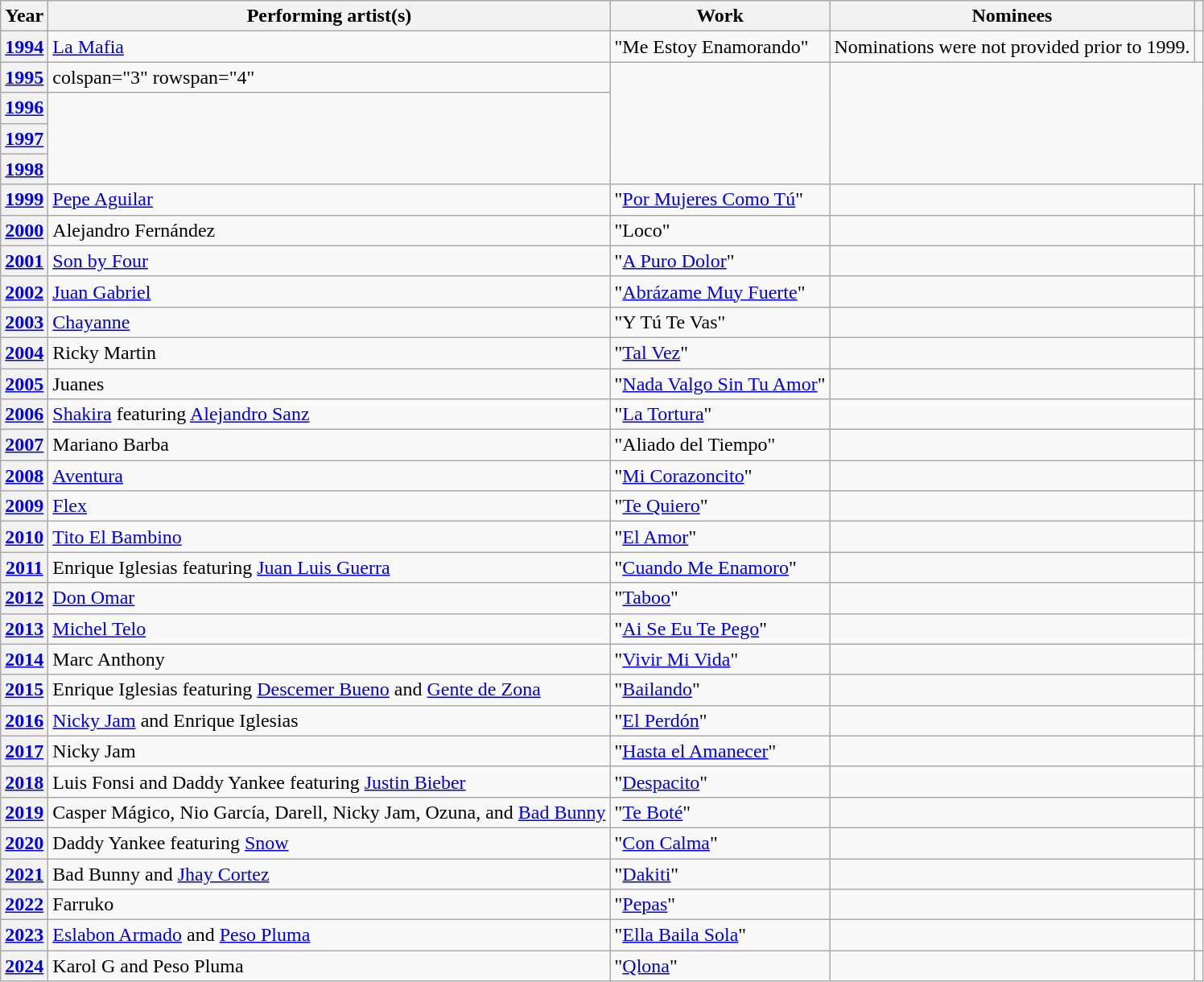<table class="wikitable">
<tr>
<th>Year</th>
<th>Performing artist(s)</th>
<th>Work</th>
<th>Nominees</th>
<th></th>
</tr>
<tr>
<th scope="row"><a href='#'>1994</a></th>
<td><a href='#'>La Mafia</a></td>
<td>"Me Estoy Enamorando"</td>
<td>Nominations were not provided prior to 1999.</td>
<td></td>
</tr>
<tr>
<th scope="row"><a href='#'>1995</a></th>
<td>colspan="3" rowspan="4" </td>
<td rowspan="4"><br><br></td>
</tr>
<tr>
<th scope="row"><a href='#'>1996</a></th>
</tr>
<tr>
<th scope="row"><a href='#'>1997</a></th>
</tr>
<tr>
<th scope="row"><a href='#'>1998</a></th>
</tr>
<tr>
<th scope="row"><a href='#'>1999</a></th>
<td><a href='#'>Pepe Aguilar</a></td>
<td>"<a href='#'>Por Mujeres Como Tú</a>"</td>
<td></td>
<td></td>
</tr>
<tr>
<th scope="row"><a href='#'>2000</a></th>
<td>Alejandro Fernández</td>
<td>"Loco"</td>
<td></td>
<td></td>
</tr>
<tr>
<th scope="row"><a href='#'>2001</a></th>
<td><a href='#'>Son by Four</a></td>
<td>"<a href='#'>A Puro Dolor</a>"</td>
<td></td>
<td></td>
</tr>
<tr>
<th scope="row"><a href='#'>2002</a></th>
<td><a href='#'>Juan Gabriel</a></td>
<td>"<a href='#'>Abrázame Muy Fuerte</a>"</td>
<td></td>
<td></td>
</tr>
<tr>
<th scope="row"><a href='#'>2003</a></th>
<td><a href='#'>Chayanne</a></td>
<td>"Y Tú Te Vas"</td>
<td></td>
<td><br></td>
</tr>
<tr>
<th scope="row"><a href='#'>2004</a></th>
<td>Ricky Martin</td>
<td>"<a href='#'>Tal Vez</a>"</td>
<td></td>
<td><br></td>
</tr>
<tr>
<th scope="row"><a href='#'>2005</a></th>
<td>Juanes</td>
<td>"<a href='#'>Nada Valgo Sin Tu Amor</a>"</td>
<td></td>
<td><br></td>
</tr>
<tr>
<th scope="row"><a href='#'>2006</a></th>
<td><a href='#'>Shakira</a> featuring <a href='#'>Alejandro Sanz</a></td>
<td>"<a href='#'>La Tortura</a>"</td>
<td></td>
<td><br></td>
</tr>
<tr>
<th scope="row"><a href='#'>2007</a></th>
<td>Mariano Barba</td>
<td>"Aliado del Tiempo"</td>
<td></td>
<td><br></td>
</tr>
<tr>
<th scope="row"><a href='#'>2008</a></th>
<td><a href='#'>Aventura</a></td>
<td>"<a href='#'>Mi Corazoncito</a>"</td>
<td></td>
<td><br></td>
</tr>
<tr>
<th scope="row"><a href='#'>2009</a></th>
<td><a href='#'>Flex</a></td>
<td>"<a href='#'>Te Quiero</a>"</td>
<td></td>
<td><br></td>
</tr>
<tr>
<th scope="row"><a href='#'>2010</a></th>
<td><a href='#'>Tito El Bambino</a></td>
<td>"<a href='#'>El Amor</a>"</td>
<td></td>
<td></td>
</tr>
<tr>
<th scope="row"><a href='#'>2011</a></th>
<td>Enrique Iglesias featuring <a href='#'>Juan Luis Guerra</a></td>
<td>"<a href='#'>Cuando Me Enamoro</a>"</td>
<td></td>
<td><br></td>
</tr>
<tr>
<th scope="row"><a href='#'>2012</a></th>
<td><a href='#'>Don Omar</a></td>
<td>"<a href='#'>Taboo</a>"</td>
<td></td>
<td><br></td>
</tr>
<tr>
<th scope="row"><a href='#'>2013</a></th>
<td><a href='#'>Michel Telo</a></td>
<td>"<a href='#'>Ai Se Eu Te Pego</a>"</td>
<td></td>
<td></td>
</tr>
<tr>
<th scope="row"><a href='#'>2014</a></th>
<td>Marc Anthony</td>
<td>"<a href='#'>Vivir Mi Vida</a>"</td>
<td></td>
<td><br></td>
</tr>
<tr>
<th scope="row"><a href='#'>2015</a></th>
<td>Enrique Iglesias featuring <a href='#'>Descemer Bueno</a> and <a href='#'>Gente de Zona</a></td>
<td>"<a href='#'>Bailando</a>"</td>
<td></td>
<td><br></td>
</tr>
<tr>
<th scope="row"><a href='#'>2016</a></th>
<td><a href='#'>Nicky Jam</a> and Enrique Iglesias</td>
<td>"<a href='#'>El Perdón</a>"</td>
<td></td>
<td></td>
</tr>
<tr>
<th scope="row"><a href='#'>2017</a></th>
<td>Nicky Jam</td>
<td>"<a href='#'>Hasta el Amanecer</a>"</td>
<td></td>
<td></td>
</tr>
<tr>
<th scope="row"><a href='#'>2018</a></th>
<td>Luis Fonsi and Daddy Yankee featuring <a href='#'>Justin Bieber</a></td>
<td>"<a href='#'>Despacito</a>"</td>
<td></td>
<td></td>
</tr>
<tr>
<th scope="row"><a href='#'>2019</a></th>
<td>Casper Mágico, Nio García, Darell, Nicky Jam, Ozuna, and <a href='#'>Bad Bunny</a></td>
<td>"<a href='#'>Te Boté</a>"</td>
<td></td>
<td></td>
</tr>
<tr>
<th scope="row"><a href='#'>2020</a></th>
<td>Daddy Yankee featuring <a href='#'>Snow</a></td>
<td>"<a href='#'>Con Calma</a>"</td>
<td></td>
<td></td>
</tr>
<tr>
<th scope="row"><a href='#'>2021</a></th>
<td>Bad Bunny and <a href='#'>Jhay Cortez</a></td>
<td>"<a href='#'>Dakiti</a>"</td>
<td></td>
<td><br></td>
</tr>
<tr>
<th scope="row"><a href='#'>2022</a></th>
<td>Farruko</td>
<td>"<a href='#'>Pepas</a>"</td>
<td></td>
<td></td>
</tr>
<tr>
<th scope="row"><a href='#'>2023</a></th>
<td><a href='#'>Eslabon Armado</a> and <a href='#'>Peso Pluma</a></td>
<td>"<a href='#'>Ella Baila Sola</a>"</td>
<td></td>
<td></td>
</tr>
<tr>
<th scope="row"><a href='#'>2024</a></th>
<td>Karol G and Peso Pluma</td>
<td>"<a href='#'>Qlona</a>"</td>
<td></td>
<td><br></td>
</tr>
</table>
